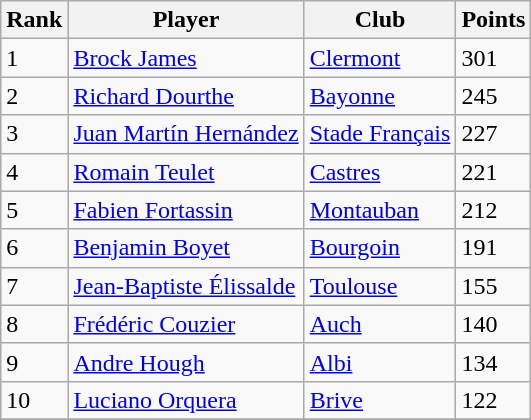<table class="wikitable">
<tr>
<th>Rank</th>
<th>Player</th>
<th>Club</th>
<th>Points</th>
</tr>
<tr>
<td>1</td>
<td> <a href='#'>Brock James</a></td>
<td><a href='#'>Clermont</a></td>
<td>301</td>
</tr>
<tr>
<td>2</td>
<td> <a href='#'>Richard Dourthe</a></td>
<td><a href='#'>Bayonne</a></td>
<td>245</td>
</tr>
<tr>
<td>3</td>
<td> <a href='#'>Juan Martín Hernández</a></td>
<td><a href='#'>Stade Français</a></td>
<td>227</td>
</tr>
<tr>
<td>4</td>
<td> <a href='#'>Romain Teulet</a></td>
<td><a href='#'>Castres</a></td>
<td>221</td>
</tr>
<tr>
<td>5</td>
<td> <a href='#'>Fabien Fortassin</a></td>
<td><a href='#'>Montauban</a></td>
<td>212</td>
</tr>
<tr>
<td>6</td>
<td> <a href='#'>Benjamin Boyet</a></td>
<td><a href='#'>Bourgoin</a></td>
<td>191</td>
</tr>
<tr>
<td>7</td>
<td> <a href='#'>Jean-Baptiste Élissalde</a></td>
<td><a href='#'>Toulouse</a></td>
<td>155</td>
</tr>
<tr>
<td>8</td>
<td> <a href='#'>Frédéric Couzier</a></td>
<td><a href='#'>Auch</a></td>
<td>140</td>
</tr>
<tr>
<td>9</td>
<td> <a href='#'>Andre Hough</a></td>
<td><a href='#'>Albi</a></td>
<td>134</td>
</tr>
<tr>
<td>10</td>
<td> <a href='#'>Luciano Orquera</a></td>
<td><a href='#'>Brive</a></td>
<td>122</td>
</tr>
<tr>
</tr>
</table>
